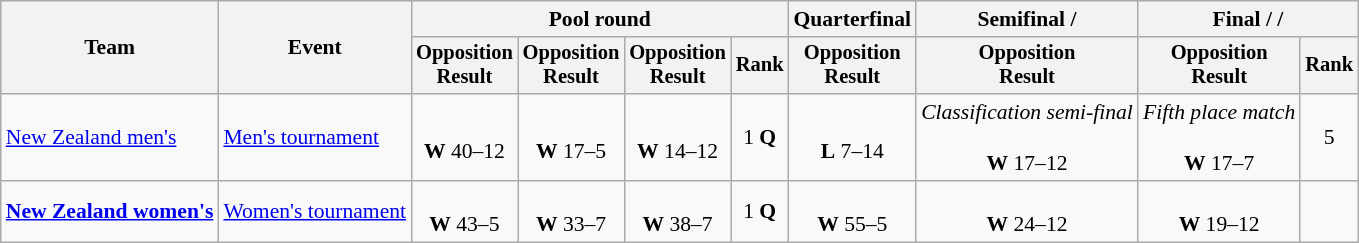<table class=wikitable style=font-size:90%;text-align:center>
<tr>
<th rowspan=2>Team</th>
<th rowspan=2>Event</th>
<th colspan=4>Pool round</th>
<th>Quarterfinal</th>
<th>Semifinal / </th>
<th colspan=2>Final /  / </th>
</tr>
<tr style=font-size:95%>
<th>Opposition<br>Result</th>
<th>Opposition<br>Result</th>
<th>Opposition<br>Result</th>
<th>Rank</th>
<th>Opposition<br>Result</th>
<th>Opposition<br>Result</th>
<th>Opposition<br>Result</th>
<th>Rank</th>
</tr>
<tr>
<td align=left><a href='#'>New Zealand men's</a></td>
<td align=left><a href='#'>Men's tournament</a></td>
<td><br><strong>W</strong> 40–12</td>
<td><br><strong>W</strong> 17–5</td>
<td><br><strong>W</strong> 14–12</td>
<td>1 <strong>Q</strong></td>
<td><br><strong>L</strong> 7–14</td>
<td><em>Classification semi-final</em><br><br><strong>W</strong> 17–12</td>
<td><em>Fifth place match</em><br><br><strong>W</strong> 17–7</td>
<td>5</td>
</tr>
<tr>
<td align=left><strong><a href='#'>New Zealand women's</a></strong></td>
<td align=left><a href='#'>Women's tournament</a></td>
<td><br><strong>W</strong> 43–5</td>
<td><br><strong>W</strong> 33–7</td>
<td><br><strong>W</strong> 38–7</td>
<td>1 <strong>Q</strong></td>
<td><br><strong>W</strong> 55–5</td>
<td><br><strong>W</strong> 24–12</td>
<td><br><strong>W</strong> 19–12</td>
<td></td>
</tr>
</table>
